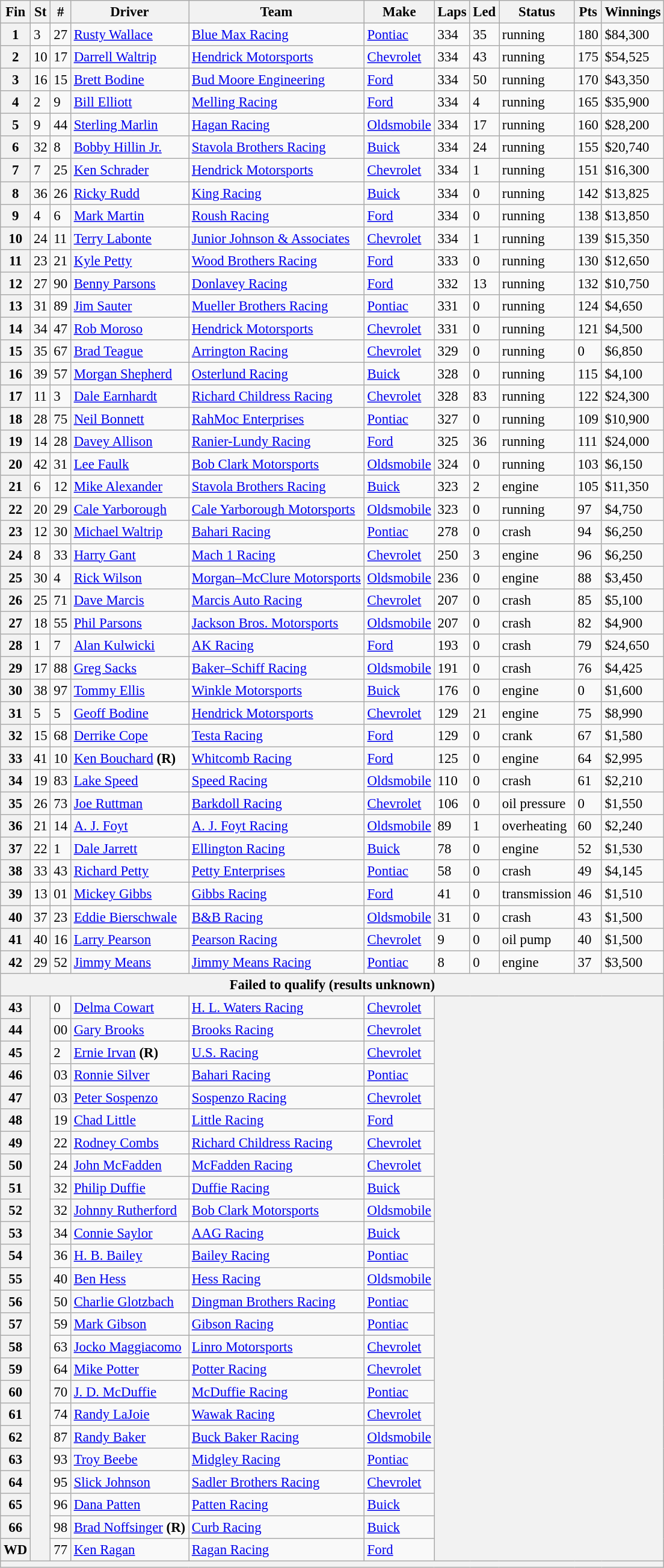<table class="wikitable" style="font-size:95%">
<tr>
<th>Fin</th>
<th>St</th>
<th>#</th>
<th>Driver</th>
<th>Team</th>
<th>Make</th>
<th>Laps</th>
<th>Led</th>
<th>Status</th>
<th>Pts</th>
<th>Winnings</th>
</tr>
<tr>
<th>1</th>
<td>3</td>
<td>27</td>
<td><a href='#'>Rusty Wallace</a></td>
<td><a href='#'>Blue Max Racing</a></td>
<td><a href='#'>Pontiac</a></td>
<td>334</td>
<td>35</td>
<td>running</td>
<td>180</td>
<td>$84,300</td>
</tr>
<tr>
<th>2</th>
<td>10</td>
<td>17</td>
<td><a href='#'>Darrell Waltrip</a></td>
<td><a href='#'>Hendrick Motorsports</a></td>
<td><a href='#'>Chevrolet</a></td>
<td>334</td>
<td>43</td>
<td>running</td>
<td>175</td>
<td>$54,525</td>
</tr>
<tr>
<th>3</th>
<td>16</td>
<td>15</td>
<td><a href='#'>Brett Bodine</a></td>
<td><a href='#'>Bud Moore Engineering</a></td>
<td><a href='#'>Ford</a></td>
<td>334</td>
<td>50</td>
<td>running</td>
<td>170</td>
<td>$43,350</td>
</tr>
<tr>
<th>4</th>
<td>2</td>
<td>9</td>
<td><a href='#'>Bill Elliott</a></td>
<td><a href='#'>Melling Racing</a></td>
<td><a href='#'>Ford</a></td>
<td>334</td>
<td>4</td>
<td>running</td>
<td>165</td>
<td>$35,900</td>
</tr>
<tr>
<th>5</th>
<td>9</td>
<td>44</td>
<td><a href='#'>Sterling Marlin</a></td>
<td><a href='#'>Hagan Racing</a></td>
<td><a href='#'>Oldsmobile</a></td>
<td>334</td>
<td>17</td>
<td>running</td>
<td>160</td>
<td>$28,200</td>
</tr>
<tr>
<th>6</th>
<td>32</td>
<td>8</td>
<td><a href='#'>Bobby Hillin Jr.</a></td>
<td><a href='#'>Stavola Brothers Racing</a></td>
<td><a href='#'>Buick</a></td>
<td>334</td>
<td>24</td>
<td>running</td>
<td>155</td>
<td>$20,740</td>
</tr>
<tr>
<th>7</th>
<td>7</td>
<td>25</td>
<td><a href='#'>Ken Schrader</a></td>
<td><a href='#'>Hendrick Motorsports</a></td>
<td><a href='#'>Chevrolet</a></td>
<td>334</td>
<td>1</td>
<td>running</td>
<td>151</td>
<td>$16,300</td>
</tr>
<tr>
<th>8</th>
<td>36</td>
<td>26</td>
<td><a href='#'>Ricky Rudd</a></td>
<td><a href='#'>King Racing</a></td>
<td><a href='#'>Buick</a></td>
<td>334</td>
<td>0</td>
<td>running</td>
<td>142</td>
<td>$13,825</td>
</tr>
<tr>
<th>9</th>
<td>4</td>
<td>6</td>
<td><a href='#'>Mark Martin</a></td>
<td><a href='#'>Roush Racing</a></td>
<td><a href='#'>Ford</a></td>
<td>334</td>
<td>0</td>
<td>running</td>
<td>138</td>
<td>$13,850</td>
</tr>
<tr>
<th>10</th>
<td>24</td>
<td>11</td>
<td><a href='#'>Terry Labonte</a></td>
<td><a href='#'>Junior Johnson & Associates</a></td>
<td><a href='#'>Chevrolet</a></td>
<td>334</td>
<td>1</td>
<td>running</td>
<td>139</td>
<td>$15,350</td>
</tr>
<tr>
<th>11</th>
<td>23</td>
<td>21</td>
<td><a href='#'>Kyle Petty</a></td>
<td><a href='#'>Wood Brothers Racing</a></td>
<td><a href='#'>Ford</a></td>
<td>333</td>
<td>0</td>
<td>running</td>
<td>130</td>
<td>$12,650</td>
</tr>
<tr>
<th>12</th>
<td>27</td>
<td>90</td>
<td><a href='#'>Benny Parsons</a></td>
<td><a href='#'>Donlavey Racing</a></td>
<td><a href='#'>Ford</a></td>
<td>332</td>
<td>13</td>
<td>running</td>
<td>132</td>
<td>$10,750</td>
</tr>
<tr>
<th>13</th>
<td>31</td>
<td>89</td>
<td><a href='#'>Jim Sauter</a></td>
<td><a href='#'>Mueller Brothers Racing</a></td>
<td><a href='#'>Pontiac</a></td>
<td>331</td>
<td>0</td>
<td>running</td>
<td>124</td>
<td>$4,650</td>
</tr>
<tr>
<th>14</th>
<td>34</td>
<td>47</td>
<td><a href='#'>Rob Moroso</a></td>
<td><a href='#'>Hendrick Motorsports</a></td>
<td><a href='#'>Chevrolet</a></td>
<td>331</td>
<td>0</td>
<td>running</td>
<td>121</td>
<td>$4,500</td>
</tr>
<tr>
<th>15</th>
<td>35</td>
<td>67</td>
<td><a href='#'>Brad Teague</a></td>
<td><a href='#'>Arrington Racing</a></td>
<td><a href='#'>Chevrolet</a></td>
<td>329</td>
<td>0</td>
<td>running</td>
<td>0</td>
<td>$6,850</td>
</tr>
<tr>
<th>16</th>
<td>39</td>
<td>57</td>
<td><a href='#'>Morgan Shepherd</a></td>
<td><a href='#'>Osterlund Racing</a></td>
<td><a href='#'>Buick</a></td>
<td>328</td>
<td>0</td>
<td>running</td>
<td>115</td>
<td>$4,100</td>
</tr>
<tr>
<th>17</th>
<td>11</td>
<td>3</td>
<td><a href='#'>Dale Earnhardt</a></td>
<td><a href='#'>Richard Childress Racing</a></td>
<td><a href='#'>Chevrolet</a></td>
<td>328</td>
<td>83</td>
<td>running</td>
<td>122</td>
<td>$24,300</td>
</tr>
<tr>
<th>18</th>
<td>28</td>
<td>75</td>
<td><a href='#'>Neil Bonnett</a></td>
<td><a href='#'>RahMoc Enterprises</a></td>
<td><a href='#'>Pontiac</a></td>
<td>327</td>
<td>0</td>
<td>running</td>
<td>109</td>
<td>$10,900</td>
</tr>
<tr>
<th>19</th>
<td>14</td>
<td>28</td>
<td><a href='#'>Davey Allison</a></td>
<td><a href='#'>Ranier-Lundy Racing</a></td>
<td><a href='#'>Ford</a></td>
<td>325</td>
<td>36</td>
<td>running</td>
<td>111</td>
<td>$24,000</td>
</tr>
<tr>
<th>20</th>
<td>42</td>
<td>31</td>
<td><a href='#'>Lee Faulk</a></td>
<td><a href='#'>Bob Clark Motorsports</a></td>
<td><a href='#'>Oldsmobile</a></td>
<td>324</td>
<td>0</td>
<td>running</td>
<td>103</td>
<td>$6,150</td>
</tr>
<tr>
<th>21</th>
<td>6</td>
<td>12</td>
<td><a href='#'>Mike Alexander</a></td>
<td><a href='#'>Stavola Brothers Racing</a></td>
<td><a href='#'>Buick</a></td>
<td>323</td>
<td>2</td>
<td>engine</td>
<td>105</td>
<td>$11,350</td>
</tr>
<tr>
<th>22</th>
<td>20</td>
<td>29</td>
<td><a href='#'>Cale Yarborough</a></td>
<td><a href='#'>Cale Yarborough Motorsports</a></td>
<td><a href='#'>Oldsmobile</a></td>
<td>323</td>
<td>0</td>
<td>running</td>
<td>97</td>
<td>$4,750</td>
</tr>
<tr>
<th>23</th>
<td>12</td>
<td>30</td>
<td><a href='#'>Michael Waltrip</a></td>
<td><a href='#'>Bahari Racing</a></td>
<td><a href='#'>Pontiac</a></td>
<td>278</td>
<td>0</td>
<td>crash</td>
<td>94</td>
<td>$6,250</td>
</tr>
<tr>
<th>24</th>
<td>8</td>
<td>33</td>
<td><a href='#'>Harry Gant</a></td>
<td><a href='#'>Mach 1 Racing</a></td>
<td><a href='#'>Chevrolet</a></td>
<td>250</td>
<td>3</td>
<td>engine</td>
<td>96</td>
<td>$6,250</td>
</tr>
<tr>
<th>25</th>
<td>30</td>
<td>4</td>
<td><a href='#'>Rick Wilson</a></td>
<td><a href='#'>Morgan–McClure Motorsports</a></td>
<td><a href='#'>Oldsmobile</a></td>
<td>236</td>
<td>0</td>
<td>engine</td>
<td>88</td>
<td>$3,450</td>
</tr>
<tr>
<th>26</th>
<td>25</td>
<td>71</td>
<td><a href='#'>Dave Marcis</a></td>
<td><a href='#'>Marcis Auto Racing</a></td>
<td><a href='#'>Chevrolet</a></td>
<td>207</td>
<td>0</td>
<td>crash</td>
<td>85</td>
<td>$5,100</td>
</tr>
<tr>
<th>27</th>
<td>18</td>
<td>55</td>
<td><a href='#'>Phil Parsons</a></td>
<td><a href='#'>Jackson Bros. Motorsports</a></td>
<td><a href='#'>Oldsmobile</a></td>
<td>207</td>
<td>0</td>
<td>crash</td>
<td>82</td>
<td>$4,900</td>
</tr>
<tr>
<th>28</th>
<td>1</td>
<td>7</td>
<td><a href='#'>Alan Kulwicki</a></td>
<td><a href='#'>AK Racing</a></td>
<td><a href='#'>Ford</a></td>
<td>193</td>
<td>0</td>
<td>crash</td>
<td>79</td>
<td>$24,650</td>
</tr>
<tr>
<th>29</th>
<td>17</td>
<td>88</td>
<td><a href='#'>Greg Sacks</a></td>
<td><a href='#'>Baker–Schiff Racing</a></td>
<td><a href='#'>Oldsmobile</a></td>
<td>191</td>
<td>0</td>
<td>crash</td>
<td>76</td>
<td>$4,425</td>
</tr>
<tr>
<th>30</th>
<td>38</td>
<td>97</td>
<td><a href='#'>Tommy Ellis</a></td>
<td><a href='#'>Winkle Motorsports</a></td>
<td><a href='#'>Buick</a></td>
<td>176</td>
<td>0</td>
<td>engine</td>
<td>0</td>
<td>$1,600</td>
</tr>
<tr>
<th>31</th>
<td>5</td>
<td>5</td>
<td><a href='#'>Geoff Bodine</a></td>
<td><a href='#'>Hendrick Motorsports</a></td>
<td><a href='#'>Chevrolet</a></td>
<td>129</td>
<td>21</td>
<td>engine</td>
<td>75</td>
<td>$8,990</td>
</tr>
<tr>
<th>32</th>
<td>15</td>
<td>68</td>
<td><a href='#'>Derrike Cope</a></td>
<td><a href='#'>Testa Racing</a></td>
<td><a href='#'>Ford</a></td>
<td>129</td>
<td>0</td>
<td>crank</td>
<td>67</td>
<td>$1,580</td>
</tr>
<tr>
<th>33</th>
<td>41</td>
<td>10</td>
<td><a href='#'>Ken Bouchard</a> <strong>(R)</strong></td>
<td><a href='#'>Whitcomb Racing</a></td>
<td><a href='#'>Ford</a></td>
<td>125</td>
<td>0</td>
<td>engine</td>
<td>64</td>
<td>$2,995</td>
</tr>
<tr>
<th>34</th>
<td>19</td>
<td>83</td>
<td><a href='#'>Lake Speed</a></td>
<td><a href='#'>Speed Racing</a></td>
<td><a href='#'>Oldsmobile</a></td>
<td>110</td>
<td>0</td>
<td>crash</td>
<td>61</td>
<td>$2,210</td>
</tr>
<tr>
<th>35</th>
<td>26</td>
<td>73</td>
<td><a href='#'>Joe Ruttman</a></td>
<td><a href='#'>Barkdoll Racing</a></td>
<td><a href='#'>Chevrolet</a></td>
<td>106</td>
<td>0</td>
<td>oil pressure</td>
<td>0</td>
<td>$1,550</td>
</tr>
<tr>
<th>36</th>
<td>21</td>
<td>14</td>
<td><a href='#'>A. J. Foyt</a></td>
<td><a href='#'>A. J. Foyt Racing</a></td>
<td><a href='#'>Oldsmobile</a></td>
<td>89</td>
<td>1</td>
<td>overheating</td>
<td>60</td>
<td>$2,240</td>
</tr>
<tr>
<th>37</th>
<td>22</td>
<td>1</td>
<td><a href='#'>Dale Jarrett</a></td>
<td><a href='#'>Ellington Racing</a></td>
<td><a href='#'>Buick</a></td>
<td>78</td>
<td>0</td>
<td>engine</td>
<td>52</td>
<td>$1,530</td>
</tr>
<tr>
<th>38</th>
<td>33</td>
<td>43</td>
<td><a href='#'>Richard Petty</a></td>
<td><a href='#'>Petty Enterprises</a></td>
<td><a href='#'>Pontiac</a></td>
<td>58</td>
<td>0</td>
<td>crash</td>
<td>49</td>
<td>$4,145</td>
</tr>
<tr>
<th>39</th>
<td>13</td>
<td>01</td>
<td><a href='#'>Mickey Gibbs</a></td>
<td><a href='#'>Gibbs Racing</a></td>
<td><a href='#'>Ford</a></td>
<td>41</td>
<td>0</td>
<td>transmission</td>
<td>46</td>
<td>$1,510</td>
</tr>
<tr>
<th>40</th>
<td>37</td>
<td>23</td>
<td><a href='#'>Eddie Bierschwale</a></td>
<td><a href='#'>B&B Racing</a></td>
<td><a href='#'>Oldsmobile</a></td>
<td>31</td>
<td>0</td>
<td>crash</td>
<td>43</td>
<td>$1,500</td>
</tr>
<tr>
<th>41</th>
<td>40</td>
<td>16</td>
<td><a href='#'>Larry Pearson</a></td>
<td><a href='#'>Pearson Racing</a></td>
<td><a href='#'>Chevrolet</a></td>
<td>9</td>
<td>0</td>
<td>oil pump</td>
<td>40</td>
<td>$1,500</td>
</tr>
<tr>
<th>42</th>
<td>29</td>
<td>52</td>
<td><a href='#'>Jimmy Means</a></td>
<td><a href='#'>Jimmy Means Racing</a></td>
<td><a href='#'>Pontiac</a></td>
<td>8</td>
<td>0</td>
<td>engine</td>
<td>37</td>
<td>$3,500</td>
</tr>
<tr>
<th colspan="11">Failed to qualify (results unknown)</th>
</tr>
<tr>
<th>43</th>
<th rowspan="25"></th>
<td>0</td>
<td><a href='#'>Delma Cowart</a></td>
<td><a href='#'>H. L. Waters Racing</a></td>
<td><a href='#'>Chevrolet</a></td>
<th colspan="5" rowspan="25"></th>
</tr>
<tr>
<th>44</th>
<td>00</td>
<td><a href='#'>Gary Brooks</a></td>
<td><a href='#'>Brooks Racing</a></td>
<td><a href='#'>Chevrolet</a></td>
</tr>
<tr>
<th>45</th>
<td>2</td>
<td><a href='#'>Ernie Irvan</a> <strong>(R)</strong></td>
<td><a href='#'>U.S. Racing</a></td>
<td><a href='#'>Chevrolet</a></td>
</tr>
<tr>
<th>46</th>
<td>03</td>
<td><a href='#'>Ronnie Silver</a></td>
<td><a href='#'>Bahari Racing</a></td>
<td><a href='#'>Pontiac</a></td>
</tr>
<tr>
<th>47</th>
<td>03</td>
<td><a href='#'>Peter Sospenzo</a></td>
<td><a href='#'>Sospenzo Racing</a></td>
<td><a href='#'>Chevrolet</a></td>
</tr>
<tr>
<th>48</th>
<td>19</td>
<td><a href='#'>Chad Little</a></td>
<td><a href='#'>Little Racing</a></td>
<td><a href='#'>Ford</a></td>
</tr>
<tr>
<th>49</th>
<td>22</td>
<td><a href='#'>Rodney Combs</a></td>
<td><a href='#'>Richard Childress Racing</a></td>
<td><a href='#'>Chevrolet</a></td>
</tr>
<tr>
<th>50</th>
<td>24</td>
<td><a href='#'>John McFadden</a></td>
<td><a href='#'>McFadden Racing</a></td>
<td><a href='#'>Chevrolet</a></td>
</tr>
<tr>
<th>51</th>
<td>32</td>
<td><a href='#'>Philip Duffie</a></td>
<td><a href='#'>Duffie Racing</a></td>
<td><a href='#'>Buick</a></td>
</tr>
<tr>
<th>52</th>
<td>32</td>
<td><a href='#'>Johnny Rutherford</a></td>
<td><a href='#'>Bob Clark Motorsports</a></td>
<td><a href='#'>Oldsmobile</a></td>
</tr>
<tr>
<th>53</th>
<td>34</td>
<td><a href='#'>Connie Saylor</a></td>
<td><a href='#'>AAG Racing</a></td>
<td><a href='#'>Buick</a></td>
</tr>
<tr>
<th>54</th>
<td>36</td>
<td><a href='#'>H. B. Bailey</a></td>
<td><a href='#'>Bailey Racing</a></td>
<td><a href='#'>Pontiac</a></td>
</tr>
<tr>
<th>55</th>
<td>40</td>
<td><a href='#'>Ben Hess</a></td>
<td><a href='#'>Hess Racing</a></td>
<td><a href='#'>Oldsmobile</a></td>
</tr>
<tr>
<th>56</th>
<td>50</td>
<td><a href='#'>Charlie Glotzbach</a></td>
<td><a href='#'>Dingman Brothers Racing</a></td>
<td><a href='#'>Pontiac</a></td>
</tr>
<tr>
<th>57</th>
<td>59</td>
<td><a href='#'>Mark Gibson</a></td>
<td><a href='#'>Gibson Racing</a></td>
<td><a href='#'>Pontiac</a></td>
</tr>
<tr>
<th>58</th>
<td>63</td>
<td><a href='#'>Jocko Maggiacomo</a></td>
<td><a href='#'>Linro Motorsports</a></td>
<td><a href='#'>Chevrolet</a></td>
</tr>
<tr>
<th>59</th>
<td>64</td>
<td><a href='#'>Mike Potter</a></td>
<td><a href='#'>Potter Racing</a></td>
<td><a href='#'>Chevrolet</a></td>
</tr>
<tr>
<th>60</th>
<td>70</td>
<td><a href='#'>J. D. McDuffie</a></td>
<td><a href='#'>McDuffie Racing</a></td>
<td><a href='#'>Pontiac</a></td>
</tr>
<tr>
<th>61</th>
<td>74</td>
<td><a href='#'>Randy LaJoie</a></td>
<td><a href='#'>Wawak Racing</a></td>
<td><a href='#'>Chevrolet</a></td>
</tr>
<tr>
<th>62</th>
<td>87</td>
<td><a href='#'>Randy Baker</a></td>
<td><a href='#'>Buck Baker Racing</a></td>
<td><a href='#'>Oldsmobile</a></td>
</tr>
<tr>
<th>63</th>
<td>93</td>
<td><a href='#'>Troy Beebe</a></td>
<td><a href='#'>Midgley Racing</a></td>
<td><a href='#'>Pontiac</a></td>
</tr>
<tr>
<th>64</th>
<td>95</td>
<td><a href='#'>Slick Johnson</a></td>
<td><a href='#'>Sadler Brothers Racing</a></td>
<td><a href='#'>Chevrolet</a></td>
</tr>
<tr>
<th>65</th>
<td>96</td>
<td><a href='#'>Dana Patten</a></td>
<td><a href='#'>Patten Racing</a></td>
<td><a href='#'>Buick</a></td>
</tr>
<tr>
<th>66</th>
<td>98</td>
<td><a href='#'>Brad Noffsinger</a> <strong>(R)</strong></td>
<td><a href='#'>Curb Racing</a></td>
<td><a href='#'>Buick</a></td>
</tr>
<tr>
<th>WD</th>
<td>77</td>
<td><a href='#'>Ken Ragan</a></td>
<td><a href='#'>Ragan Racing</a></td>
<td><a href='#'>Ford</a></td>
</tr>
<tr>
<th colspan="11"></th>
</tr>
</table>
